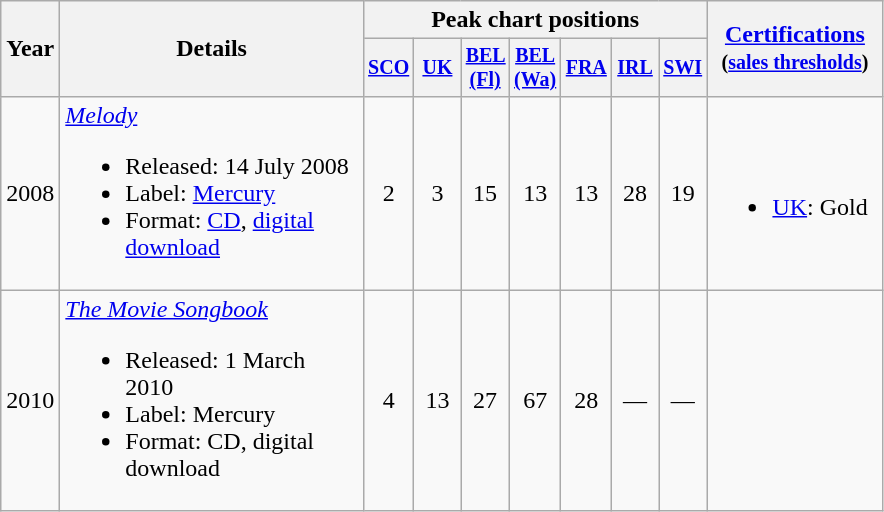<table class="wikitable" style="text-align:center;">
<tr>
<th rowspan="2">Year</th>
<th rowspan="2" width="195">Details</th>
<th colspan="7">Peak chart positions</th>
<th rowspan="2" width="110"><a href='#'>Certifications</a><br><small>(<a href='#'>sales thresholds</a>)</small></th>
</tr>
<tr style="font-size:smaller; line-height:1.2">
<th width="25"><a href='#'>SCO</a><br></th>
<th width="25"><a href='#'>UK</a><br></th>
<th width="25"><a href='#'>BEL (Fl)</a><br></th>
<th width="25"><a href='#'>BEL (Wa)</a><br></th>
<th width="25"><a href='#'>FRA</a><br></th>
<th width="25"><a href='#'>IRL</a><br></th>
<th width="25"><a href='#'>SWI</a><br></th>
</tr>
<tr>
<td>2008</td>
<td align="left"><em><a href='#'>Melody</a></em><br><ul><li>Released: 14 July 2008</li><li>Label: <a href='#'>Mercury</a></li><li>Format: <a href='#'>CD</a>, <a href='#'>digital download</a></li></ul></td>
<td>2</td>
<td>3</td>
<td>15</td>
<td>13</td>
<td>13</td>
<td>28</td>
<td>19</td>
<td align="left"><br><ul><li><a href='#'>UK</a>: Gold</li></ul></td>
</tr>
<tr>
<td>2010</td>
<td align="left"><em><a href='#'>The Movie Songbook</a></em><br><ul><li>Released: 1 March 2010</li><li>Label: Mercury</li><li>Format: CD, digital download</li></ul></td>
<td>4</td>
<td>13</td>
<td>27</td>
<td>67</td>
<td>28</td>
<td>—</td>
<td>—</td>
<td align="left"></td>
</tr>
</table>
